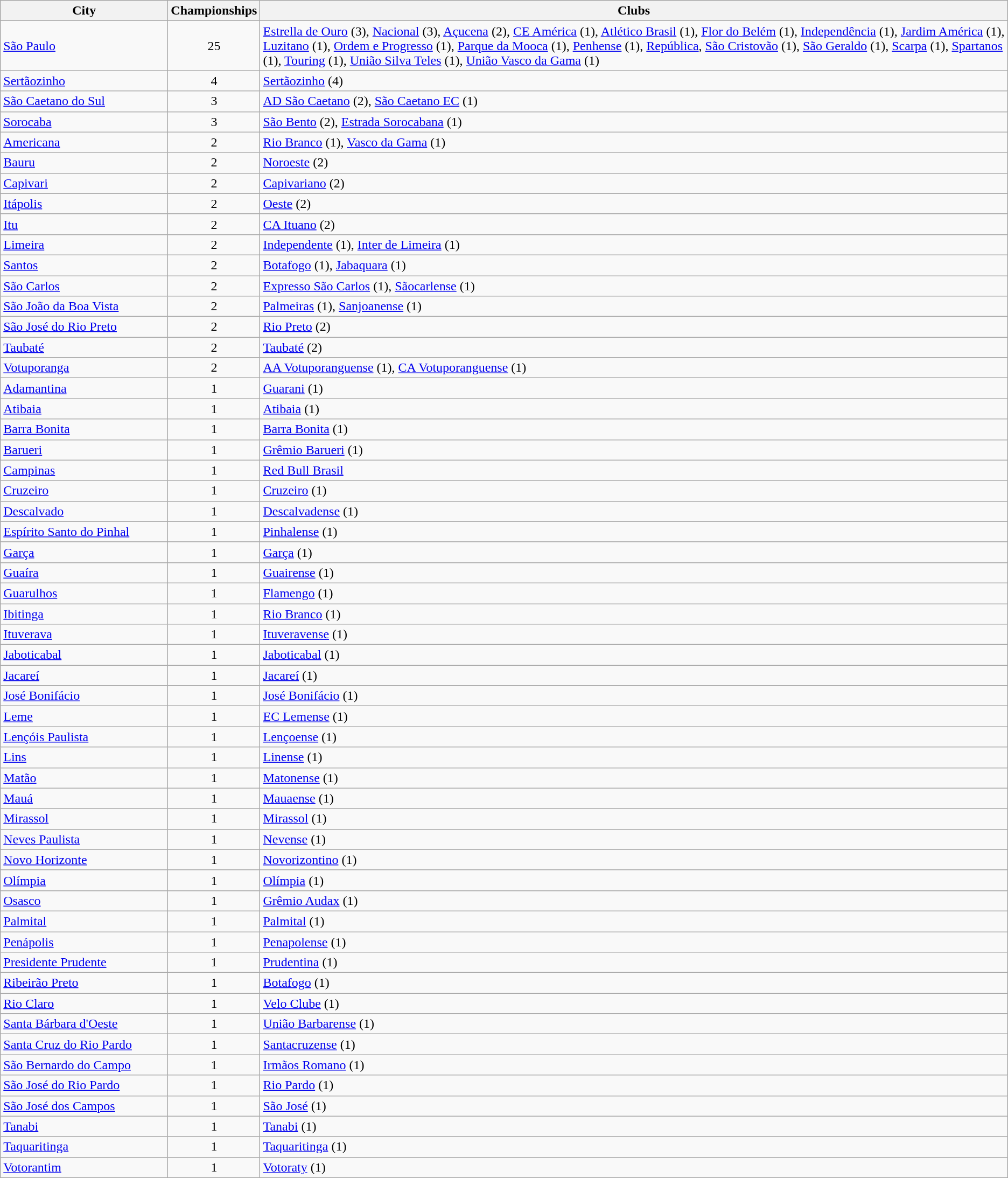<table class="wikitable sortable">
<tr>
<th style="width:200px">City</th>
<th>Championships</th>
<th>Clubs</th>
</tr>
<tr>
<td> <a href='#'>São Paulo</a></td>
<td align="center">25</td>
<td><a href='#'>Estrella de Ouro</a> (3), <a href='#'>Nacional</a> (3), <a href='#'>Açucena</a> (2), <a href='#'>CE América</a> (1), <a href='#'>Atlético Brasil</a> (1), <a href='#'>Flor do Belém</a> (1), <a href='#'>Independência</a> (1), <a href='#'>Jardim América</a> (1), <a href='#'>Luzitano</a> (1), <a href='#'>Ordem e Progresso</a> (1), <a href='#'>Parque da Mooca</a> (1), <a href='#'>Penhense</a> (1), <a href='#'>República</a>, <a href='#'>São Cristovão</a> (1), <a href='#'>São Geraldo</a> (1), <a href='#'>Scarpa</a> (1), <a href='#'>Spartanos</a> (1), <a href='#'>Touring</a> (1), <a href='#'>União Silva Teles</a> (1), <a href='#'>União Vasco da Gama</a> (1)</td>
</tr>
<tr>
<td> <a href='#'>Sertãozinho</a></td>
<td align="center">4</td>
<td><a href='#'>Sertãozinho</a> (4)</td>
</tr>
<tr>
<td> <a href='#'>São Caetano do Sul</a></td>
<td align="center">3</td>
<td><a href='#'>AD São Caetano</a> (2), <a href='#'>São Caetano EC</a> (1)</td>
</tr>
<tr>
<td> <a href='#'>Sorocaba</a></td>
<td align="center">3</td>
<td><a href='#'>São Bento</a> (2), <a href='#'>Estrada Sorocabana</a> (1)</td>
</tr>
<tr>
<td> <a href='#'>Americana</a></td>
<td align="center">2</td>
<td><a href='#'>Rio Branco</a> (1), <a href='#'>Vasco da Gama</a> (1)</td>
</tr>
<tr>
<td> <a href='#'>Bauru</a></td>
<td align="center">2</td>
<td><a href='#'>Noroeste</a> (2)</td>
</tr>
<tr>
<td> <a href='#'>Capivari</a></td>
<td align="center">2</td>
<td><a href='#'>Capivariano</a> (2)</td>
</tr>
<tr>
<td> <a href='#'>Itápolis</a></td>
<td align="center">2</td>
<td><a href='#'>Oeste</a> (2)</td>
</tr>
<tr>
<td> <a href='#'>Itu</a></td>
<td align="center">2</td>
<td><a href='#'>CA Ituano</a> (2)</td>
</tr>
<tr>
<td> <a href='#'>Limeira</a></td>
<td align="center">2</td>
<td><a href='#'>Independente</a> (1), <a href='#'>Inter de Limeira</a> (1)</td>
</tr>
<tr>
<td> <a href='#'>Santos</a></td>
<td align="center">2</td>
<td><a href='#'>Botafogo</a> (1), <a href='#'>Jabaquara</a> (1)</td>
</tr>
<tr>
<td> <a href='#'>São Carlos</a></td>
<td align="center">2</td>
<td><a href='#'>Expresso São Carlos</a> (1), <a href='#'>Sãocarlense</a> (1)</td>
</tr>
<tr>
<td> <a href='#'>São João da Boa Vista</a></td>
<td align="center">2</td>
<td><a href='#'>Palmeiras</a> (1), <a href='#'>Sanjoanense</a> (1)</td>
</tr>
<tr>
<td> <a href='#'>São José do Rio Preto</a></td>
<td align="center">2</td>
<td><a href='#'>Rio Preto</a> (2)</td>
</tr>
<tr>
<td> <a href='#'>Taubaté</a></td>
<td align="center">2</td>
<td><a href='#'>Taubaté</a> (2)</td>
</tr>
<tr>
<td> <a href='#'>Votuporanga</a></td>
<td align="center">2</td>
<td><a href='#'>AA Votuporanguense</a> (1), <a href='#'>CA Votuporanguense</a> (1)</td>
</tr>
<tr>
<td> <a href='#'>Adamantina</a></td>
<td align="center">1</td>
<td><a href='#'>Guarani</a> (1)</td>
</tr>
<tr>
<td> <a href='#'>Atibaia</a></td>
<td align="center">1</td>
<td><a href='#'>Atibaia</a> (1)</td>
</tr>
<tr>
<td> <a href='#'>Barra Bonita</a></td>
<td align="center">1</td>
<td><a href='#'>Barra Bonita</a> (1)</td>
</tr>
<tr>
<td> <a href='#'>Barueri</a></td>
<td align="center">1</td>
<td><a href='#'>Grêmio Barueri</a> (1)</td>
</tr>
<tr>
<td> <a href='#'>Campinas</a></td>
<td align="center">1</td>
<td><a href='#'>Red Bull Brasil</a></td>
</tr>
<tr>
<td> <a href='#'>Cruzeiro</a></td>
<td align="center">1</td>
<td><a href='#'>Cruzeiro</a> (1)</td>
</tr>
<tr>
<td> <a href='#'>Descalvado</a></td>
<td align="center">1</td>
<td><a href='#'>Descalvadense</a> (1)</td>
</tr>
<tr>
<td> <a href='#'>Espírito Santo do Pinhal</a></td>
<td align="center">1</td>
<td><a href='#'>Pinhalense</a> (1)</td>
</tr>
<tr>
<td> <a href='#'>Garça</a></td>
<td align="center">1</td>
<td><a href='#'>Garça</a> (1)</td>
</tr>
<tr>
<td> <a href='#'>Guaíra</a></td>
<td align="center">1</td>
<td><a href='#'>Guairense</a> (1)</td>
</tr>
<tr>
<td> <a href='#'>Guarulhos</a></td>
<td align="center">1</td>
<td><a href='#'>Flamengo</a> (1)</td>
</tr>
<tr>
<td> <a href='#'>Ibitinga</a></td>
<td align="center">1</td>
<td><a href='#'>Rio Branco</a> (1)</td>
</tr>
<tr>
<td> <a href='#'>Ituverava</a></td>
<td align="center">1</td>
<td><a href='#'>Ituveravense</a> (1)</td>
</tr>
<tr>
<td> <a href='#'>Jaboticabal</a></td>
<td align="center">1</td>
<td><a href='#'>Jaboticabal</a> (1)</td>
</tr>
<tr>
<td> <a href='#'>Jacareí</a></td>
<td align="center">1</td>
<td><a href='#'>Jacareí</a> (1)</td>
</tr>
<tr>
<td> <a href='#'>José Bonifácio</a></td>
<td align="center">1</td>
<td><a href='#'>José Bonifácio</a> (1)</td>
</tr>
<tr>
<td> <a href='#'>Leme</a></td>
<td align="center">1</td>
<td><a href='#'>EC Lemense</a> (1)</td>
</tr>
<tr>
<td> <a href='#'>Lençóis Paulista</a></td>
<td align="center">1</td>
<td><a href='#'>Lençoense</a> (1)</td>
</tr>
<tr>
<td> <a href='#'>Lins</a></td>
<td align="center">1</td>
<td><a href='#'>Linense</a> (1)</td>
</tr>
<tr>
<td> <a href='#'>Matão</a></td>
<td align="center">1</td>
<td><a href='#'>Matonense</a> (1)</td>
</tr>
<tr>
<td> <a href='#'>Mauá</a></td>
<td align="center">1</td>
<td><a href='#'>Mauaense</a> (1)</td>
</tr>
<tr>
<td> <a href='#'>Mirassol</a></td>
<td align="center">1</td>
<td><a href='#'>Mirassol</a> (1)</td>
</tr>
<tr>
<td> <a href='#'>Neves Paulista</a></td>
<td align="center">1</td>
<td><a href='#'>Nevense</a> (1)</td>
</tr>
<tr>
<td> <a href='#'>Novo Horizonte</a></td>
<td align="center">1</td>
<td><a href='#'>Novorizontino</a> (1)</td>
</tr>
<tr>
<td> <a href='#'>Olímpia</a></td>
<td align="center">1</td>
<td><a href='#'>Olímpia</a> (1)</td>
</tr>
<tr>
<td> <a href='#'>Osasco</a></td>
<td align="center">1</td>
<td><a href='#'>Grêmio Audax</a> (1)</td>
</tr>
<tr>
<td> <a href='#'>Palmital</a></td>
<td align="center">1</td>
<td><a href='#'>Palmital</a> (1)</td>
</tr>
<tr>
<td> <a href='#'>Penápolis</a></td>
<td align="center">1</td>
<td><a href='#'>Penapolense</a> (1)</td>
</tr>
<tr>
<td> <a href='#'>Presidente Prudente</a></td>
<td align="center">1</td>
<td><a href='#'>Prudentina</a> (1)</td>
</tr>
<tr>
<td> <a href='#'>Ribeirão Preto</a></td>
<td align="center">1</td>
<td><a href='#'>Botafogo</a> (1)</td>
</tr>
<tr>
<td> <a href='#'>Rio Claro</a></td>
<td align="center">1</td>
<td><a href='#'>Velo Clube</a> (1)</td>
</tr>
<tr>
<td> <a href='#'>Santa Bárbara d'Oeste</a></td>
<td align="center">1</td>
<td><a href='#'>União Barbarense</a> (1)</td>
</tr>
<tr>
<td> <a href='#'>Santa Cruz do Rio Pardo</a></td>
<td align="center">1</td>
<td><a href='#'>Santacruzense</a> (1)</td>
</tr>
<tr>
<td> <a href='#'>São Bernardo do Campo</a></td>
<td align="center">1</td>
<td><a href='#'>Irmãos Romano</a> (1)</td>
</tr>
<tr>
<td> <a href='#'>São José do Rio Pardo</a></td>
<td align="center">1</td>
<td><a href='#'>Rio Pardo</a> (1)</td>
</tr>
<tr>
<td> <a href='#'>São José dos Campos</a></td>
<td align="center">1</td>
<td><a href='#'>São José</a> (1)</td>
</tr>
<tr>
<td> <a href='#'>Tanabi</a></td>
<td align="center">1</td>
<td><a href='#'>Tanabi</a> (1)</td>
</tr>
<tr>
<td> <a href='#'>Taquaritinga</a></td>
<td align="center">1</td>
<td><a href='#'>Taquaritinga</a> (1)</td>
</tr>
<tr>
<td> <a href='#'>Votorantim</a></td>
<td align="center">1</td>
<td><a href='#'>Votoraty</a> (1)</td>
</tr>
</table>
